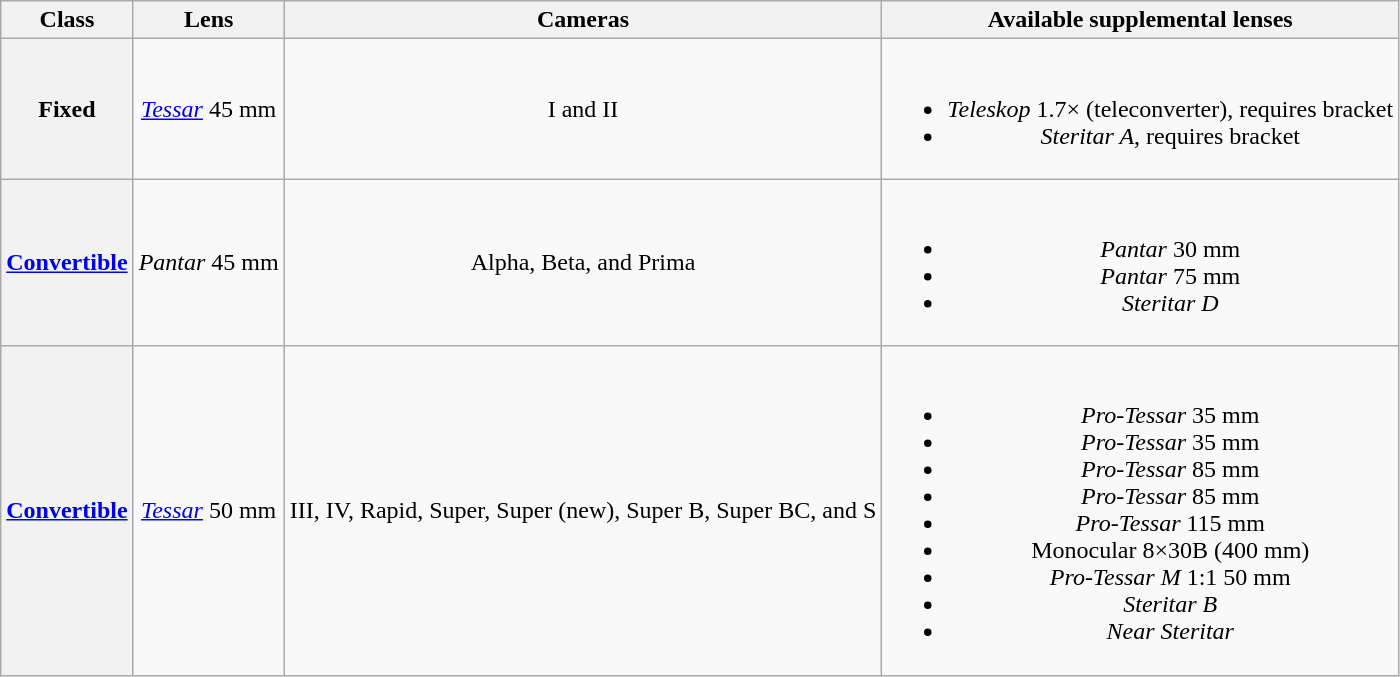<table class="wikitable sortable" style="font-size:100%;text-align:center;">
<tr>
<th>Class</th>
<th>Lens</th>
<th>Cameras</th>
<th>Available supplemental lenses</th>
</tr>
<tr>
<th>Fixed</th>
<td><a href='#'><em>Tessar</em></a> 45 mm </td>
<td>I and II</td>
<td><br><ul><li><em>Teleskop</em> 1.7× (teleconverter), requires bracket</li><li><em>Steritar A</em>, requires bracket</li></ul></td>
</tr>
<tr>
<th><a href='#'>Convertible</a></th>
<td><em>Pantar</em> 45 mm </td>
<td>Alpha, Beta, and Prima</td>
<td><br><ul><li><em>Pantar</em> 30 mm </li><li><em>Pantar</em> 75 mm </li><li><em>Steritar D</em></li></ul></td>
</tr>
<tr>
<th><a href='#'>Convertible</a></th>
<td><a href='#'><em>Tessar</em></a> 50 mm </td>
<td>III, IV, Rapid, Super, Super (new), Super B, Super BC, and S</td>
<td><br><ul><li><em>Pro-Tessar</em> 35 mm </li><li><em>Pro-Tessar</em> 35 mm </li><li><em>Pro-Tessar</em> 85 mm </li><li><em>Pro-Tessar</em> 85 mm </li><li><em>Pro-Tessar</em> 115 mm </li><li>Monocular 8×30B (400 mm)</li><li><em>Pro-Tessar M</em> 1:1 50 mm </li><li><em>Steritar B</em></li><li><em>Near Steritar</em></li></ul></td>
</tr>
</table>
